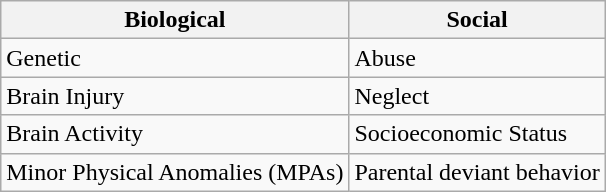<table class="wikitable">
<tr>
<th>Biological</th>
<th>Social</th>
</tr>
<tr>
<td>Genetic</td>
<td>Abuse</td>
</tr>
<tr>
<td>Brain Injury</td>
<td>Neglect</td>
</tr>
<tr>
<td>Brain Activity</td>
<td>Socioeconomic Status</td>
</tr>
<tr>
<td>Minor Physical Anomalies (MPAs)</td>
<td>Parental deviant behavior</td>
</tr>
</table>
